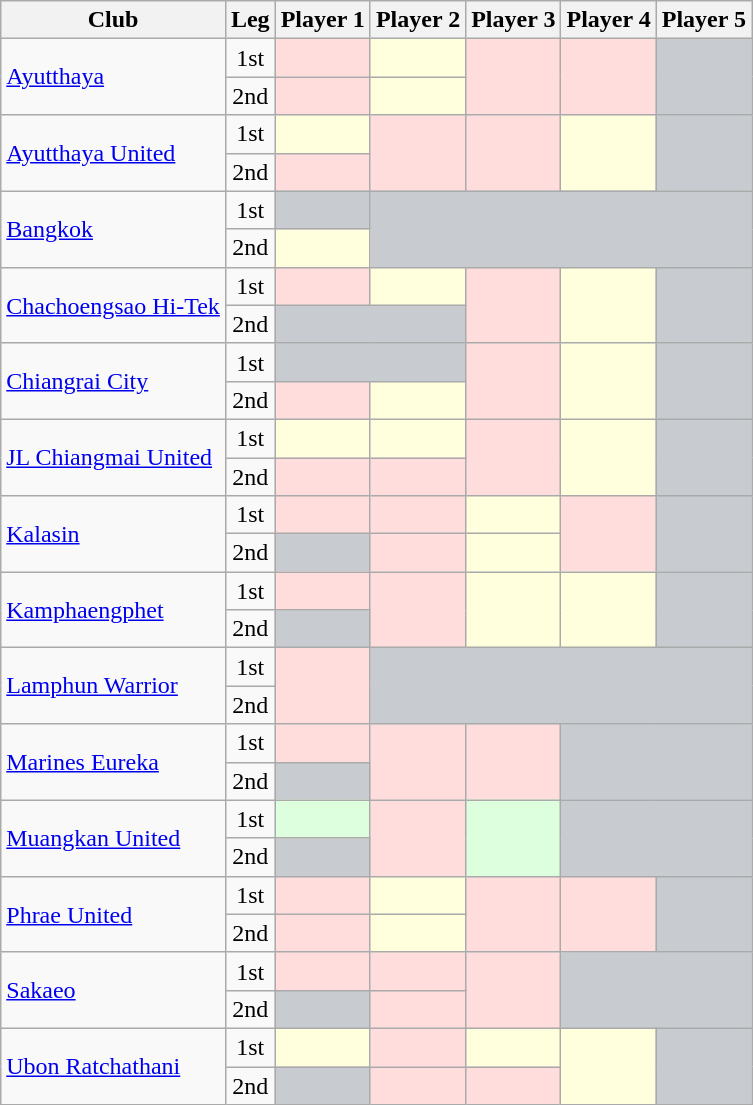<table class="wikitable" style="text-align:left">
<tr>
<th>Club</th>
<th>Leg</th>
<th>Player 1</th>
<th>Player 2</th>
<th>Player 3</th>
<th>Player 4</th>
<th>Player 5</th>
</tr>
<tr>
<td rowspan="2"><a href='#'>Ayutthaya</a></td>
<td align="center">1st</td>
<td bgcolor="#ffdddd"></td>
<td bgcolor="#ffffdd"></td>
<td bgcolor="#ffdddd" rowspan="2"></td>
<td bgcolor="#ffdddd" rowspan="2"></td>
<td bgcolor="#c8ccd1" rowspan="2"></td>
</tr>
<tr>
<td align="center">2nd</td>
<td bgcolor="#ffdddd"></td>
<td bgcolor="#ffffdd"></td>
</tr>
<tr>
<td rowspan="2"><a href='#'>Ayutthaya United</a></td>
<td align="center">1st</td>
<td bgcolor="#ffffdd"></td>
<td bgcolor="#ffdddd" rowspan="2"></td>
<td bgcolor="#ffdddd" rowspan="2"></td>
<td bgcolor="#ffffdd" rowspan="2"></td>
<td bgcolor="#c8ccd1" rowspan="2"></td>
</tr>
<tr>
<td align="center">2nd</td>
<td bgcolor="#ffdddd"></td>
</tr>
<tr>
<td rowspan="2"><a href='#'>Bangkok</a></td>
<td align="center">1st</td>
<td bgcolor="#c8ccd1"></td>
<td bgcolor="#c8ccd1" rowspan="2"  colspan="4"></td>
</tr>
<tr>
<td align="center">2nd</td>
<td bgcolor="#ffffdd"></td>
</tr>
<tr>
<td rowspan="2"><a href='#'>Chachoengsao Hi-Tek</a></td>
<td align="center">1st</td>
<td bgcolor="#ffdddd"></td>
<td bgcolor="#ffffdd"></td>
<td bgcolor="#ffdddd" rowspan="2"></td>
<td bgcolor="#ffffdd" rowspan="2"></td>
<td bgcolor="#c8ccd1" rowspan="2"></td>
</tr>
<tr>
<td align="center">2nd</td>
<td bgcolor="#c8ccd1" colspan="2"></td>
</tr>
<tr>
<td rowspan="2"><a href='#'>Chiangrai City</a></td>
<td align="center">1st</td>
<td bgcolor="#c8ccd1" colspan="2"></td>
<td bgcolor="#ffdddd" rowspan="2"></td>
<td bgcolor="#ffffdd" rowspan="2"></td>
<td bgcolor="#c8ccd1" rowspan="2"></td>
</tr>
<tr>
<td align="center">2nd</td>
<td bgcolor="#ffdddd"></td>
<td bgcolor="#ffffdd"></td>
</tr>
<tr>
<td rowspan="2"><a href='#'>JL Chiangmai United</a></td>
<td align="center">1st</td>
<td bgcolor="#ffffdd"></td>
<td bgcolor="#ffffdd"></td>
<td bgcolor="#ffdddd" rowspan="2"></td>
<td bgcolor="#ffffdd" rowspan="2"></td>
<td bgcolor="#c8ccd1" rowspan="2"></td>
</tr>
<tr>
<td align="center">2nd</td>
<td bgcolor="#ffdddd"></td>
<td bgcolor="#ffdddd"></td>
</tr>
<tr>
<td rowspan="2"><a href='#'>Kalasin</a></td>
<td align="center">1st</td>
<td bgcolor="#ffdddd"></td>
<td bgcolor="#ffdddd"></td>
<td bgcolor="#ffffdd"></td>
<td bgcolor="#ffdddd" rowspan="2"></td>
<td bgcolor="#c8ccd1" rowspan="2"></td>
</tr>
<tr>
<td align="center">2nd</td>
<td bgcolor="#c8ccd1"></td>
<td bgcolor="#ffdddd"></td>
<td bgcolor="#ffffdd"></td>
</tr>
<tr>
<td rowspan="2"><a href='#'>Kamphaengphet</a></td>
<td align="center">1st</td>
<td bgcolor="#ffdddd"></td>
<td bgcolor="#ffdddd" rowspan="2"></td>
<td bgcolor="#ffffdd" rowspan="2"></td>
<td bgcolor="#ffffdd" rowspan="2"></td>
<td bgcolor="#c8ccd1" rowspan="2"></td>
</tr>
<tr>
<td align="center">2nd</td>
<td bgcolor="#c8ccd1"></td>
</tr>
<tr>
<td rowspan="2"><a href='#'>Lamphun Warrior</a></td>
<td align="center">1st</td>
<td bgcolor="#ffdddd" rowspan="2"></td>
<td bgcolor="#c8ccd1" rowspan="2" colspan="4"></td>
</tr>
<tr>
<td align="center">2nd</td>
</tr>
<tr>
<td rowspan="2"><a href='#'>Marines Eureka</a></td>
<td align="center">1st</td>
<td bgcolor="#ffdddd"></td>
<td bgcolor="#ffdddd" rowspan="2"></td>
<td bgcolor="#ffdddd" rowspan="2"></td>
<td bgcolor="#c8ccd1" rowspan="2" colspan="2"></td>
</tr>
<tr>
<td align="center">2nd</td>
<td bgcolor="#c8ccd1"></td>
</tr>
<tr>
<td rowspan="2"><a href='#'>Muangkan United</a></td>
<td align="center">1st</td>
<td bgcolor="#ddffdd"></td>
<td bgcolor="#ffdddd" rowspan="2"></td>
<td bgcolor="#ddffdd" rowspan="2"></td>
<td bgcolor="#c8ccd1" rowspan="2" colspan="2"></td>
</tr>
<tr>
<td align="center">2nd</td>
<td bgcolor="#c8ccd1"></td>
</tr>
<tr>
<td rowspan="2"><a href='#'>Phrae United</a></td>
<td align="center">1st</td>
<td bgcolor="#ffdddd"></td>
<td bgcolor="#ffffdd"></td>
<td bgcolor="#ffdddd" rowspan="2"></td>
<td bgcolor="#ffdddd" rowspan="2"></td>
<td bgcolor="#c8ccd1" rowspan="2"></td>
</tr>
<tr>
<td align="center">2nd</td>
<td bgcolor="#ffdddd"></td>
<td bgcolor="#ffffdd"></td>
</tr>
<tr>
<td rowspan="2"><a href='#'>Sakaeo</a></td>
<td align="center">1st</td>
<td bgcolor="#ffdddd"></td>
<td bgcolor="#ffdddd"></td>
<td bgcolor="#ffdddd" rowspan="2"></td>
<td bgcolor="#c8ccd1" rowspan="2" colspan="2"></td>
</tr>
<tr>
<td align="center">2nd</td>
<td bgcolor="#c8ccd1"></td>
<td bgcolor="#ffdddd"></td>
</tr>
<tr>
<td rowspan="2"><a href='#'>Ubon Ratchathani</a></td>
<td align="center">1st</td>
<td bgcolor="#ffffdd"></td>
<td bgcolor="#ffdddd"></td>
<td bgcolor="#ffffdd"></td>
<td bgcolor="#ffffdd" rowspan="2"></td>
<td bgcolor="#c8ccd1" rowspan="2"></td>
</tr>
<tr>
<td align="center">2nd</td>
<td bgcolor="#c8ccd1"></td>
<td bgcolor="#ffdddd"></td>
<td bgcolor="#ffdddd"></td>
</tr>
</table>
